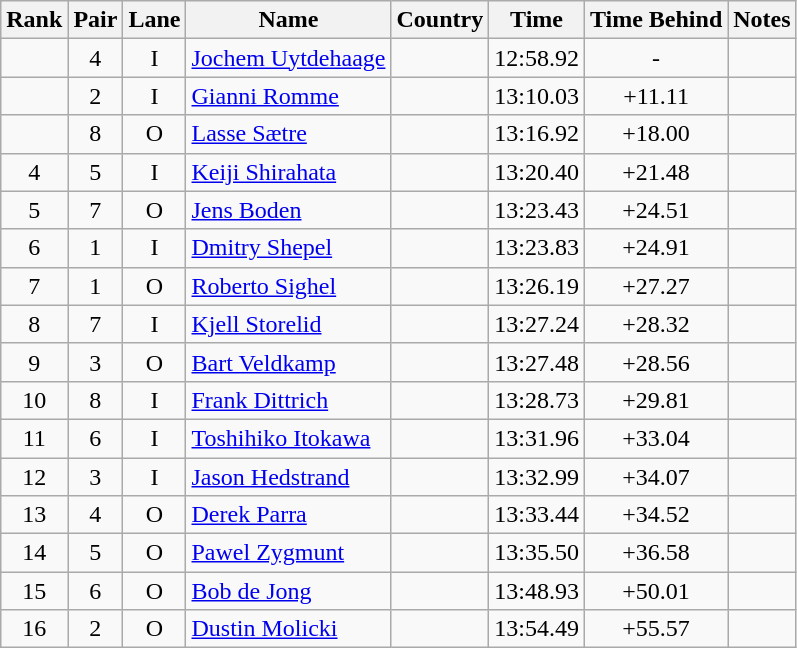<table class="wikitable sortable" style="text-align:center">
<tr>
<th>Rank</th>
<th>Pair</th>
<th>Lane</th>
<th>Name</th>
<th>Country</th>
<th>Time</th>
<th>Time Behind</th>
<th>Notes</th>
</tr>
<tr>
<td></td>
<td>4</td>
<td>I</td>
<td align="left"><a href='#'>Jochem Uytdehaage</a></td>
<td align="left"></td>
<td>12:58.92</td>
<td>-</td>
<td></td>
</tr>
<tr>
<td></td>
<td>2</td>
<td>I</td>
<td align="left"><a href='#'>Gianni Romme</a></td>
<td align="left"></td>
<td>13:10.03</td>
<td>+11.11</td>
<td></td>
</tr>
<tr>
<td></td>
<td>8</td>
<td>O</td>
<td align="left"><a href='#'>Lasse Sætre</a></td>
<td align="left"></td>
<td>13:16.92</td>
<td>+18.00</td>
<td></td>
</tr>
<tr>
<td>4</td>
<td>5</td>
<td>I</td>
<td align="left"><a href='#'>Keiji Shirahata</a></td>
<td align="left"></td>
<td>13:20.40</td>
<td>+21.48</td>
<td></td>
</tr>
<tr>
<td>5</td>
<td>7</td>
<td>O</td>
<td align="left"><a href='#'>Jens Boden</a></td>
<td align="left"></td>
<td>13:23.43</td>
<td>+24.51</td>
<td></td>
</tr>
<tr>
<td>6</td>
<td>1</td>
<td>I</td>
<td align="left"><a href='#'>Dmitry Shepel</a></td>
<td align="left"></td>
<td>13:23.83</td>
<td>+24.91</td>
<td></td>
</tr>
<tr>
<td>7</td>
<td>1</td>
<td>O</td>
<td align="left"><a href='#'>Roberto Sighel</a></td>
<td align="left"></td>
<td>13:26.19</td>
<td>+27.27</td>
<td></td>
</tr>
<tr>
<td>8</td>
<td>7</td>
<td>I</td>
<td align="left"><a href='#'>Kjell Storelid</a></td>
<td align="left"></td>
<td>13:27.24</td>
<td>+28.32</td>
<td></td>
</tr>
<tr>
<td>9</td>
<td>3</td>
<td>O</td>
<td align="left"><a href='#'>Bart Veldkamp</a></td>
<td align="left"></td>
<td>13:27.48</td>
<td>+28.56</td>
<td></td>
</tr>
<tr>
<td>10</td>
<td>8</td>
<td>I</td>
<td align="left"><a href='#'>Frank Dittrich</a></td>
<td align="left"></td>
<td>13:28.73</td>
<td>+29.81</td>
<td></td>
</tr>
<tr>
<td>11</td>
<td>6</td>
<td>I</td>
<td align="left"><a href='#'>Toshihiko Itokawa</a></td>
<td align="left"></td>
<td>13:31.96</td>
<td>+33.04</td>
<td></td>
</tr>
<tr>
<td>12</td>
<td>3</td>
<td>I</td>
<td align="left"><a href='#'>Jason Hedstrand</a></td>
<td align="left"></td>
<td>13:32.99</td>
<td>+34.07</td>
<td></td>
</tr>
<tr>
<td>13</td>
<td>4</td>
<td>O</td>
<td align="left"><a href='#'>Derek Parra</a></td>
<td align="left"></td>
<td>13:33.44</td>
<td>+34.52</td>
<td></td>
</tr>
<tr>
<td>14</td>
<td>5</td>
<td>O</td>
<td align="left"><a href='#'>Pawel Zygmunt</a></td>
<td align="left"></td>
<td>13:35.50</td>
<td>+36.58</td>
<td></td>
</tr>
<tr>
<td>15</td>
<td>6</td>
<td>O</td>
<td align="left"><a href='#'>Bob de Jong</a></td>
<td align="left"></td>
<td>13:48.93</td>
<td>+50.01</td>
<td></td>
</tr>
<tr>
<td>16</td>
<td>2</td>
<td>O</td>
<td align="left"><a href='#'>Dustin Molicki</a></td>
<td align="left"></td>
<td>13:54.49</td>
<td>+55.57</td>
<td></td>
</tr>
</table>
